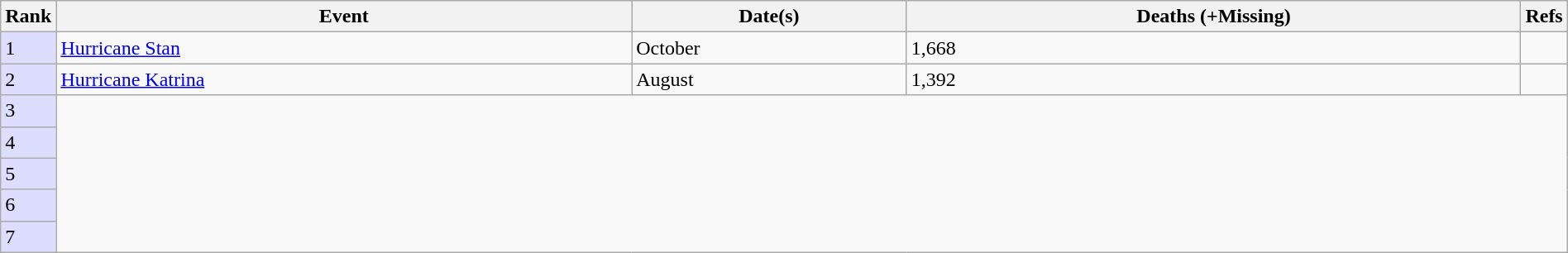<table class="wikitable sortable" style="width:100%;">
<tr>
<th scope="col" style="width:2%; text-align:center;">Rank</th>
<th scope="col" text-align:center;">Event</th>
<th scope="col" text-align:center;">Date(s)</th>
<th scope="col" text-align:center;">Deaths (+Missing)</th>
<th scope="col" style="width:2%; text-align:center;">Refs</th>
</tr>
<tr>
<td style="background:#DDDDFF">1</td>
<td><a href='#'>Hurricane Stan</a></td>
<td>October</td>
<td>1,668</td>
<td></td>
</tr>
<tr>
<td style="background:#DDDDFF">2</td>
<td><a href='#'>Hurricane Katrina</a></td>
<td>August</td>
<td>1,392</td>
<td></td>
</tr>
<tr>
<td style="background:#DDDDFF">3</td>
</tr>
<tr>
<td style="background:#DDDDFF">4</td>
</tr>
<tr>
<td style="background:#DDDDFF">5</td>
</tr>
<tr>
<td style="background:#DDDDFF">6</td>
</tr>
<tr>
<td style="background:#DDDDFF">7</td>
</tr>
</table>
